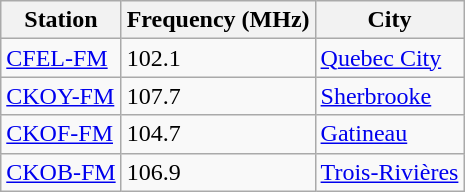<table class="wikitable">
<tr>
<th>Station</th>
<th>Frequency (MHz)</th>
<th>City</th>
</tr>
<tr>
<td><a href='#'>CFEL-FM</a></td>
<td>102.1</td>
<td><a href='#'>Quebec City</a></td>
</tr>
<tr>
<td><a href='#'>CKOY-FM</a></td>
<td>107.7</td>
<td><a href='#'>Sherbrooke</a></td>
</tr>
<tr>
<td><a href='#'>CKOF-FM</a></td>
<td>104.7</td>
<td><a href='#'>Gatineau</a></td>
</tr>
<tr>
<td><a href='#'>CKOB-FM</a></td>
<td>106.9</td>
<td><a href='#'>Trois-Rivières</a></td>
</tr>
</table>
